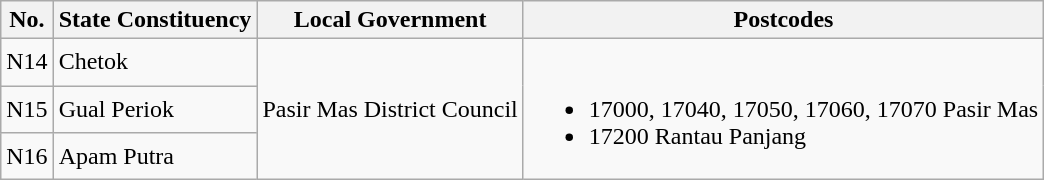<table class="wikitable">
<tr>
<th>No.</th>
<th>State Constituency</th>
<th>Local Government</th>
<th>Postcodes</th>
</tr>
<tr>
<td>N14</td>
<td>Chetok</td>
<td rowspan="3">Pasir Mas District Council</td>
<td rowspan="3"><br><ul><li>17000, 17040, 17050, 17060, 17070 Pasir Mas</li><li>17200 Rantau Panjang</li></ul></td>
</tr>
<tr>
<td>N15</td>
<td>Gual Periok</td>
</tr>
<tr>
<td>N16</td>
<td>Apam Putra</td>
</tr>
</table>
